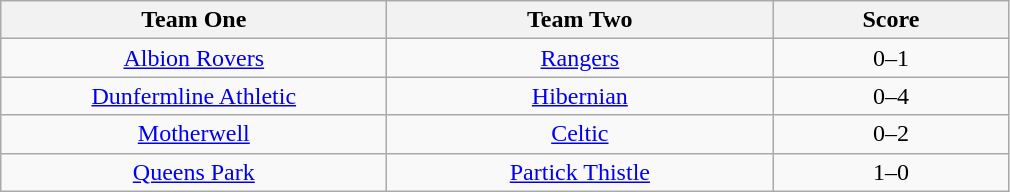<table class="wikitable" style="text-align: center">
<tr>
<th width=250>Team One</th>
<th width=250>Team Two</th>
<th width=150>Score</th>
</tr>
<tr>
<td><a href='#'>Albion Rovers</a></td>
<td><a href='#'>Rangers</a></td>
<td>0–1</td>
</tr>
<tr>
<td><a href='#'>Dunfermline Athletic</a></td>
<td><a href='#'>Hibernian</a></td>
<td>0–4</td>
</tr>
<tr>
<td><a href='#'>Motherwell</a></td>
<td><a href='#'>Celtic</a></td>
<td>0–2</td>
</tr>
<tr>
<td><a href='#'>Queens Park</a></td>
<td><a href='#'>Partick Thistle</a></td>
<td>1–0</td>
</tr>
</table>
